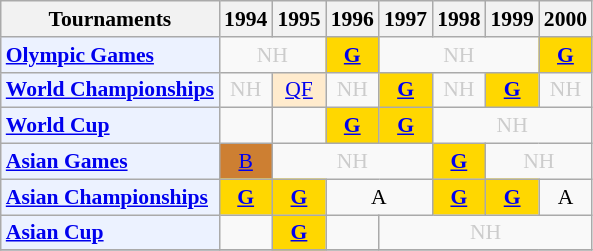<table class="wikitable" style="font-size: 90%; text-align:center">
<tr>
<th>Tournaments</th>
<th>1994</th>
<th>1995</th>
<th>1996</th>
<th>1997</th>
<th>1998</th>
<th>1999</th>
<th>2000</th>
</tr>
<tr>
<td bgcolor="#ECF2FF"; align="left"><strong><a href='#'>Olympic Games</a></strong></td>
<td colspan="2" style=color:#ccc>NH</td>
<td bgcolor=gold><strong><a href='#'>G</a></strong></td>
<td colspan="3" style=color:#ccc>NH</td>
<td bgcolor=gold><strong><a href='#'>G</a></strong></td>
</tr>
<tr>
<td bgcolor="#ECF2FF"; align="left"><strong><a href='#'>World Championships</a></strong></td>
<td style=color:#ccc>NH</td>
<td bgcolor=FFEBCD><a href='#'>QF</a></td>
<td style=color:#ccc>NH</td>
<td bgcolor=gold><strong><a href='#'>G</a></strong></td>
<td style=color:#ccc>NH</td>
<td bgcolor=gold><strong><a href='#'>G</a></strong></td>
<td style=color:#ccc>NH</td>
</tr>
<tr>
<td bgcolor="#ECF2FF"; align="left"><strong><a href='#'>World Cup</a></strong></td>
<td></td>
<td></td>
<td bgcolor=gold><strong><a href='#'>G</a></strong></td>
<td bgcolor=gold><strong><a href='#'>G</a></strong></td>
<td colspan="3" style=color:#ccc>NH</td>
</tr>
<tr>
<td bgcolor="#ECF2FF"; align="left"><strong><a href='#'>Asian Games</a></strong></td>
<td bgcolor=CD7F32><a href='#'>B</a></td>
<td colspan="3" style=color:#ccc>NH</td>
<td bgcolor=gold><strong><a href='#'>G</a></strong></td>
<td colspan="2" style=color:#ccc>NH</td>
</tr>
<tr>
<td bgcolor="#ECF2FF"; align="left"><strong><a href='#'>Asian Championships</a></strong></td>
<td bgcolor=gold><strong><a href='#'>G</a></strong></td>
<td bgcolor=gold><strong><a href='#'>G</a></strong></td>
<td colspan="2">A</td>
<td bgcolor=gold><strong><a href='#'>G</a></strong></td>
<td bgcolor=gold><strong><a href='#'>G</a></strong></td>
<td>A</td>
</tr>
<tr>
<td bgcolor="#ECF2FF"; align="left"><strong><a href='#'>Asian Cup</a></strong></td>
<td></td>
<td bgcolor=gold><strong><a href='#'>G</a></strong></td>
<td></td>
<td colspan="4" style=color:#ccc>NH</td>
</tr>
<tr>
</tr>
</table>
